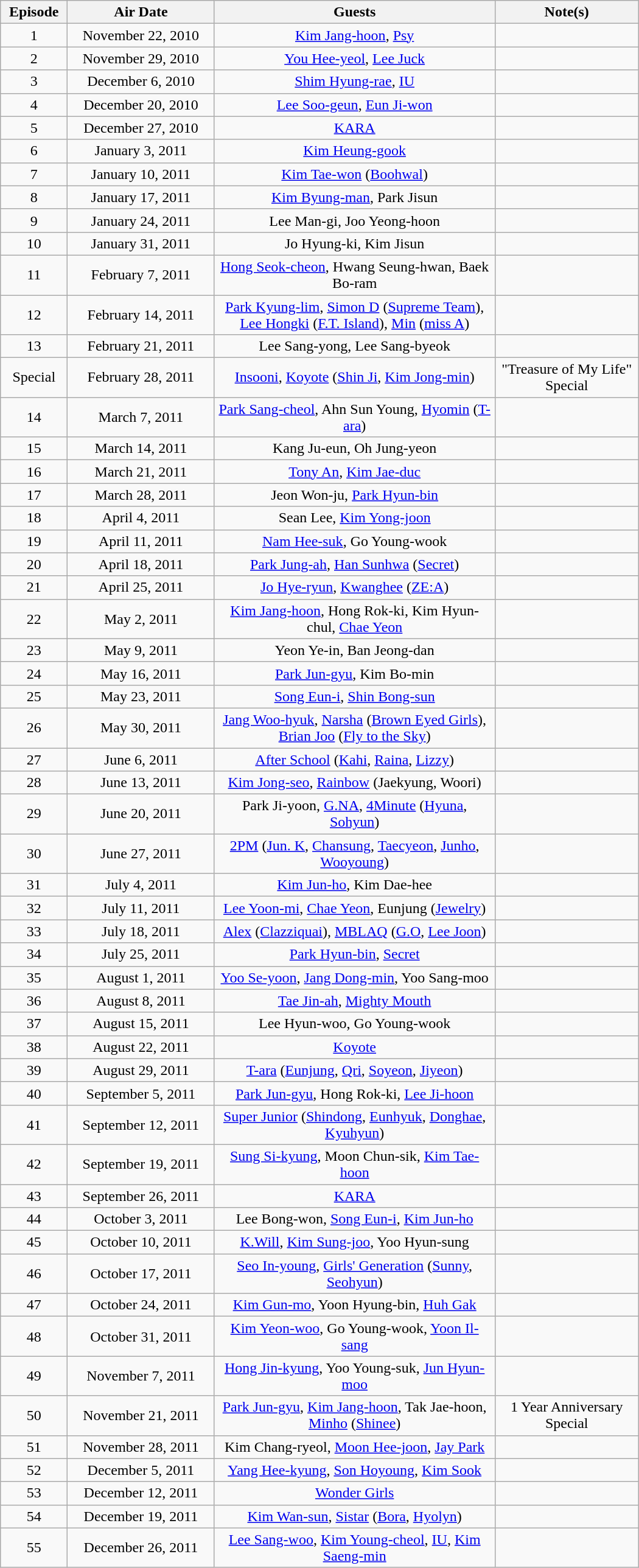<table class="wikitable" style="text-align:center;" width="700px">
<tr>
<th>Episode</th>
<th>Air Date</th>
<th width="300">Guests</th>
<th width="150">Note(s)</th>
</tr>
<tr>
<td>1</td>
<td>November 22, 2010</td>
<td><a href='#'>Kim Jang-hoon</a>, <a href='#'>Psy</a></td>
<td></td>
</tr>
<tr>
<td>2</td>
<td>November 29, 2010</td>
<td><a href='#'>You Hee-yeol</a>, <a href='#'>Lee Juck</a></td>
<td></td>
</tr>
<tr>
<td>3</td>
<td>December 6, 2010</td>
<td><a href='#'>Shim Hyung-rae</a>, <a href='#'>IU</a></td>
<td></td>
</tr>
<tr>
<td>4</td>
<td>December 20, 2010</td>
<td><a href='#'>Lee Soo-geun</a>, <a href='#'>Eun Ji-won</a></td>
<td></td>
</tr>
<tr>
<td>5</td>
<td>December 27, 2010</td>
<td><a href='#'>KARA</a></td>
<td></td>
</tr>
<tr>
<td>6</td>
<td>January 3, 2011</td>
<td><a href='#'>Kim Heung-gook</a></td>
<td></td>
</tr>
<tr>
<td>7</td>
<td>January 10, 2011</td>
<td><a href='#'>Kim Tae-won</a> (<a href='#'>Boohwal</a>)</td>
<td></td>
</tr>
<tr>
<td>8</td>
<td>January 17, 2011</td>
<td><a href='#'>Kim Byung-man</a>, Park Jisun</td>
<td></td>
</tr>
<tr>
<td>9</td>
<td>January 24, 2011</td>
<td>Lee Man-gi, Joo Yeong-hoon</td>
<td></td>
</tr>
<tr>
<td>10</td>
<td>January 31, 2011</td>
<td>Jo Hyung-ki, Kim Jisun</td>
<td></td>
</tr>
<tr>
<td>11</td>
<td>February 7, 2011</td>
<td><a href='#'>Hong Seok-cheon</a>, Hwang Seung-hwan, Baek Bo-ram</td>
<td></td>
</tr>
<tr>
<td>12</td>
<td>February 14, 2011</td>
<td><a href='#'>Park Kyung-lim</a>, <a href='#'>Simon D</a> (<a href='#'>Supreme Team</a>), <a href='#'>Lee Hongki</a> (<a href='#'>F.T. Island</a>), <a href='#'>Min</a> (<a href='#'>miss A</a>)</td>
<td></td>
</tr>
<tr>
<td>13</td>
<td>February 21, 2011</td>
<td>Lee Sang-yong, Lee Sang-byeok</td>
<td></td>
</tr>
<tr>
<td>Special</td>
<td>February 28, 2011</td>
<td><a href='#'>Insooni</a>, <a href='#'>Koyote</a> (<a href='#'>Shin Ji</a>, <a href='#'>Kim Jong-min</a>)</td>
<td>"Treasure of My Life" Special</td>
</tr>
<tr>
<td>14</td>
<td>March 7, 2011</td>
<td><a href='#'>Park Sang-cheol</a>, Ahn Sun Young, <a href='#'>Hyomin</a> (<a href='#'>T-ara</a>)</td>
<td></td>
</tr>
<tr>
<td>15</td>
<td>March 14, 2011</td>
<td>Kang Ju-eun, Oh Jung-yeon</td>
<td></td>
</tr>
<tr>
<td>16</td>
<td>March 21, 2011</td>
<td><a href='#'>Tony An</a>, <a href='#'>Kim Jae-duc</a></td>
<td></td>
</tr>
<tr>
<td>17</td>
<td>March 28, 2011</td>
<td>Jeon Won-ju, <a href='#'>Park Hyun-bin</a></td>
<td></td>
</tr>
<tr>
<td>18</td>
<td>April 4, 2011</td>
<td>Sean Lee, <a href='#'>Kim Yong-joon</a></td>
<td></td>
</tr>
<tr>
<td>19</td>
<td>April 11, 2011</td>
<td><a href='#'>Nam Hee-suk</a>, Go Young-wook</td>
<td></td>
</tr>
<tr>
<td>20</td>
<td>April 18, 2011</td>
<td><a href='#'>Park Jung-ah</a>, <a href='#'>Han Sunhwa</a> (<a href='#'>Secret</a>)</td>
<td></td>
</tr>
<tr>
<td>21</td>
<td>April 25, 2011</td>
<td><a href='#'>Jo Hye-ryun</a>, <a href='#'>Kwanghee</a> (<a href='#'>ZE:A</a>)</td>
<td></td>
</tr>
<tr>
<td>22</td>
<td>May 2, 2011</td>
<td><a href='#'>Kim Jang-hoon</a>, Hong Rok-ki, Kim Hyun-chul, <a href='#'>Chae Yeon</a></td>
<td></td>
</tr>
<tr>
<td>23</td>
<td>May 9, 2011</td>
<td>Yeon Ye-in, Ban Jeong-dan</td>
<td></td>
</tr>
<tr>
<td>24</td>
<td>May 16, 2011</td>
<td><a href='#'>Park Jun-gyu</a>, Kim Bo-min</td>
<td></td>
</tr>
<tr>
<td>25</td>
<td>May 23, 2011</td>
<td><a href='#'>Song Eun-i</a>, <a href='#'>Shin Bong-sun</a></td>
<td></td>
</tr>
<tr>
<td>26</td>
<td>May 30, 2011</td>
<td><a href='#'>Jang Woo-hyuk</a>, <a href='#'>Narsha</a> (<a href='#'>Brown Eyed Girls</a>), <a href='#'>Brian Joo</a> (<a href='#'>Fly to the Sky</a>)</td>
<td></td>
</tr>
<tr>
<td>27</td>
<td>June 6, 2011</td>
<td><a href='#'>After School</a> (<a href='#'>Kahi</a>, <a href='#'>Raina</a>, <a href='#'>Lizzy</a>)</td>
<td></td>
</tr>
<tr>
<td>28</td>
<td>June 13, 2011</td>
<td><a href='#'>Kim Jong-seo</a>, <a href='#'>Rainbow</a> (Jaekyung, Woori)</td>
<td></td>
</tr>
<tr>
<td>29</td>
<td>June 20, 2011</td>
<td>Park Ji-yoon, <a href='#'>G.NA</a>, <a href='#'>4Minute</a> (<a href='#'>Hyuna</a>, <a href='#'>Sohyun</a>)</td>
<td></td>
</tr>
<tr>
<td>30</td>
<td>June 27, 2011</td>
<td><a href='#'>2PM</a> (<a href='#'>Jun. K</a>, <a href='#'>Chansung</a>, <a href='#'>Taecyeon</a>, <a href='#'>Junho</a>, <a href='#'>Wooyoung</a>)</td>
<td></td>
</tr>
<tr>
<td>31</td>
<td>July 4, 2011</td>
<td><a href='#'>Kim Jun-ho</a>, Kim Dae-hee</td>
<td></td>
</tr>
<tr>
<td>32</td>
<td>July 11, 2011</td>
<td><a href='#'>Lee Yoon-mi</a>, <a href='#'>Chae Yeon</a>, Eunjung (<a href='#'>Jewelry</a>)</td>
<td></td>
</tr>
<tr>
<td>33</td>
<td>July 18, 2011</td>
<td><a href='#'>Alex</a> (<a href='#'>Clazziquai</a>), <a href='#'>MBLAQ</a> (<a href='#'>G.O</a>, <a href='#'>Lee Joon</a>)</td>
<td></td>
</tr>
<tr>
<td>34</td>
<td>July 25, 2011</td>
<td><a href='#'>Park Hyun-bin</a>, <a href='#'>Secret</a></td>
<td></td>
</tr>
<tr>
<td>35</td>
<td>August 1, 2011</td>
<td><a href='#'>Yoo Se-yoon</a>, <a href='#'>Jang Dong-min</a>, Yoo Sang-moo</td>
<td></td>
</tr>
<tr>
<td>36</td>
<td>August 8, 2011</td>
<td><a href='#'>Tae Jin-ah</a>, <a href='#'>Mighty Mouth</a></td>
<td></td>
</tr>
<tr>
<td>37</td>
<td>August 15, 2011</td>
<td>Lee Hyun-woo, Go Young-wook</td>
<td></td>
</tr>
<tr>
<td>38</td>
<td>August 22, 2011</td>
<td><a href='#'>Koyote</a></td>
<td></td>
</tr>
<tr>
<td>39</td>
<td>August 29, 2011</td>
<td><a href='#'>T-ara</a> (<a href='#'>Eunjung</a>, <a href='#'>Qri</a>, <a href='#'>Soyeon</a>, <a href='#'>Jiyeon</a>)</td>
<td></td>
</tr>
<tr>
<td>40</td>
<td>September 5, 2011</td>
<td><a href='#'>Park Jun-gyu</a>, Hong Rok-ki, <a href='#'>Lee Ji-hoon</a></td>
<td></td>
</tr>
<tr>
<td>41</td>
<td>September 12, 2011</td>
<td><a href='#'>Super Junior</a> (<a href='#'>Shindong</a>, <a href='#'>Eunhyuk</a>, <a href='#'>Donghae</a>, <a href='#'>Kyuhyun</a>)</td>
<td></td>
</tr>
<tr>
<td>42</td>
<td>September 19, 2011</td>
<td><a href='#'>Sung Si-kyung</a>, Moon Chun-sik, <a href='#'>Kim Tae-hoon</a></td>
<td></td>
</tr>
<tr>
<td>43</td>
<td>September 26, 2011</td>
<td><a href='#'>KARA</a></td>
<td></td>
</tr>
<tr>
<td>44</td>
<td>October 3, 2011</td>
<td>Lee Bong-won, <a href='#'>Song Eun-i</a>, <a href='#'>Kim Jun-ho</a></td>
<td></td>
</tr>
<tr>
<td>45</td>
<td>October 10, 2011</td>
<td><a href='#'>K.Will</a>, <a href='#'>Kim Sung-joo</a>, Yoo Hyun-sung</td>
<td></td>
</tr>
<tr>
<td>46</td>
<td>October 17, 2011</td>
<td><a href='#'>Seo In-young</a>, <a href='#'>Girls' Generation</a> (<a href='#'>Sunny</a>, <a href='#'>Seohyun</a>)</td>
<td></td>
</tr>
<tr>
<td>47</td>
<td>October 24, 2011</td>
<td><a href='#'>Kim Gun-mo</a>, Yoon Hyung-bin, <a href='#'>Huh Gak</a></td>
<td></td>
</tr>
<tr>
<td>48</td>
<td>October 31, 2011</td>
<td><a href='#'>Kim Yeon-woo</a>, Go Young-wook, <a href='#'>Yoon Il-sang</a></td>
<td></td>
</tr>
<tr>
<td>49</td>
<td>November 7, 2011</td>
<td><a href='#'>Hong Jin-kyung</a>, Yoo Young-suk, <a href='#'>Jun Hyun-moo</a></td>
<td></td>
</tr>
<tr>
<td>50</td>
<td>November 21, 2011</td>
<td><a href='#'>Park Jun-gyu</a>, <a href='#'>Kim Jang-hoon</a>, Tak Jae-hoon, <a href='#'>Minho</a> (<a href='#'>Shinee</a>)</td>
<td>1 Year Anniversary Special</td>
</tr>
<tr>
<td>51</td>
<td>November 28, 2011</td>
<td>Kim Chang-ryeol, <a href='#'>Moon Hee-joon</a>, <a href='#'>Jay Park</a></td>
<td></td>
</tr>
<tr>
<td>52</td>
<td>December 5, 2011</td>
<td><a href='#'>Yang Hee-kyung</a>, <a href='#'>Son Hoyoung</a>, <a href='#'>Kim Sook</a></td>
<td></td>
</tr>
<tr>
<td>53</td>
<td>December 12, 2011</td>
<td><a href='#'>Wonder Girls</a></td>
<td></td>
</tr>
<tr>
<td>54</td>
<td>December 19, 2011</td>
<td><a href='#'>Kim Wan-sun</a>, <a href='#'>Sistar</a> (<a href='#'>Bora</a>, <a href='#'>Hyolyn</a>)</td>
<td></td>
</tr>
<tr>
<td>55</td>
<td>December 26, 2011</td>
<td><a href='#'>Lee Sang-woo</a>, <a href='#'>Kim Young-cheol</a>, <a href='#'>IU</a>, <a href='#'>Kim Saeng-min</a></td>
<td></td>
</tr>
</table>
